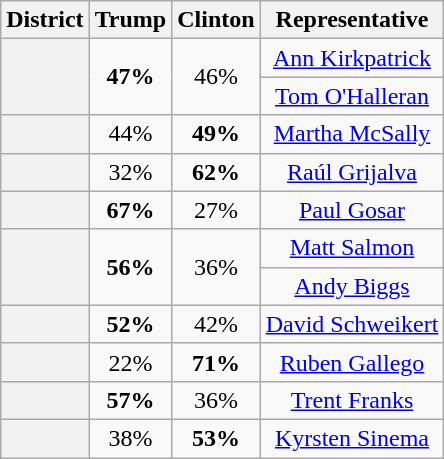<table class=wikitable>
<tr>
<th>District</th>
<th>Trump</th>
<th>Clinton</th>
<th>Representative</th>
</tr>
<tr align=center>
<th rowspan=2 ></th>
<td rowspan=2><strong>47%</strong></td>
<td rowspan=2>46%</td>
<td><a href='#'>Ann Kirkpatrick</a></td>
</tr>
<tr align=center>
<td><a href='#'>Tom O'Halleran</a></td>
</tr>
<tr align=center>
<th></th>
<td>44%</td>
<td><strong>49%</strong></td>
<td><a href='#'>Martha McSally</a></td>
</tr>
<tr align=center>
<th></th>
<td>32%</td>
<td><strong>62%</strong></td>
<td><a href='#'>Raúl Grijalva</a></td>
</tr>
<tr align=center>
<th></th>
<td><strong>67%</strong></td>
<td>27%</td>
<td><a href='#'>Paul Gosar</a></td>
</tr>
<tr align=center>
<th rowspan=2 ></th>
<td rowspan=2><strong>56%</strong></td>
<td rowspan=2>36%</td>
<td><a href='#'>Matt Salmon</a></td>
</tr>
<tr align=center>
<td><a href='#'>Andy Biggs</a></td>
</tr>
<tr align=center>
<th></th>
<td><strong>52%</strong></td>
<td>42%</td>
<td><a href='#'>David Schweikert</a></td>
</tr>
<tr align=center>
<th></th>
<td>22%</td>
<td><strong>71%</strong></td>
<td><a href='#'>Ruben Gallego</a></td>
</tr>
<tr align=center>
<th></th>
<td><strong>57%</strong></td>
<td>36%</td>
<td><a href='#'>Trent Franks</a></td>
</tr>
<tr align=center>
<th></th>
<td>38%</td>
<td><strong>53%</strong></td>
<td><a href='#'>Kyrsten Sinema</a></td>
</tr>
</table>
